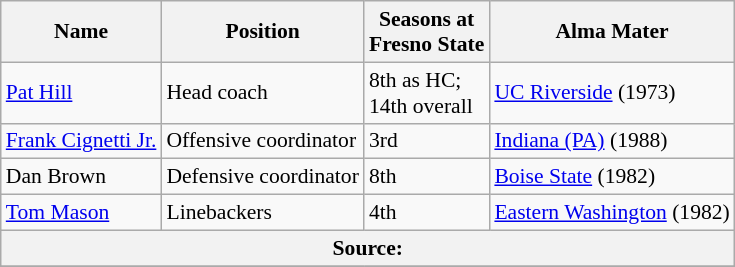<table class="wikitable" border="1" style="font-size:90%;">
<tr>
<th>Name</th>
<th>Position</th>
<th>Seasons at<br>Fresno State</th>
<th>Alma Mater</th>
</tr>
<tr>
<td><a href='#'>Pat Hill</a></td>
<td>Head coach</td>
<td>8th as HC;<br>14th overall</td>
<td><a href='#'>UC Riverside</a> (1973)</td>
</tr>
<tr>
<td><a href='#'>Frank Cignetti Jr.</a></td>
<td>Offensive coordinator</td>
<td>3rd</td>
<td><a href='#'>Indiana (PA)</a> (1988)</td>
</tr>
<tr>
<td>Dan Brown</td>
<td>Defensive coordinator</td>
<td>8th</td>
<td><a href='#'>Boise State</a> (1982)</td>
</tr>
<tr>
<td><a href='#'>Tom Mason</a></td>
<td>Linebackers</td>
<td>4th</td>
<td><a href='#'>Eastern Washington</a> (1982)</td>
</tr>
<tr>
<th align=center colspan=4>Source:</th>
</tr>
<tr>
</tr>
</table>
